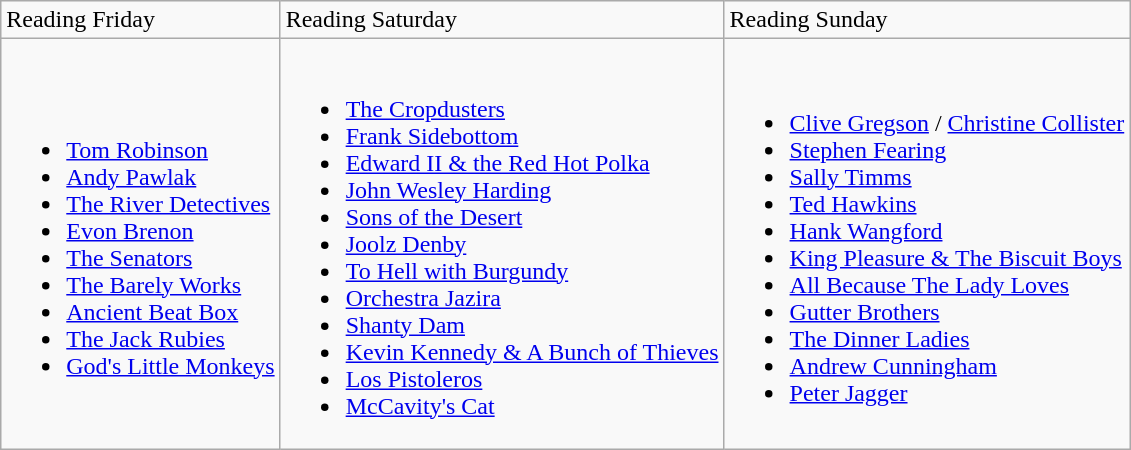<table class="wikitable">
<tr>
<td>Reading Friday</td>
<td>Reading Saturday</td>
<td>Reading Sunday</td>
</tr>
<tr>
<td><br><ul><li><a href='#'>Tom Robinson</a></li><li><a href='#'>Andy Pawlak</a></li><li><a href='#'>The River Detectives</a></li><li><a href='#'>Evon Brenon</a></li><li><a href='#'>The Senators</a></li><li><a href='#'>The Barely Works</a></li><li><a href='#'>Ancient Beat Box</a></li><li><a href='#'>The Jack Rubies</a></li><li><a href='#'>God's Little Monkeys</a></li></ul></td>
<td><br><ul><li><a href='#'>The Cropdusters</a></li><li><a href='#'>Frank Sidebottom</a></li><li><a href='#'>Edward II & the Red Hot Polka</a></li><li><a href='#'>John Wesley Harding</a></li><li><a href='#'>Sons of the Desert</a></li><li><a href='#'>Joolz Denby</a></li><li><a href='#'>To Hell with Burgundy</a></li><li><a href='#'>Orchestra Jazira</a></li><li><a href='#'>Shanty Dam</a></li><li><a href='#'>Kevin Kennedy & A Bunch of Thieves</a></li><li><a href='#'>Los Pistoleros</a></li><li><a href='#'>McCavity's Cat</a></li></ul></td>
<td><br><ul><li><a href='#'>Clive Gregson</a> / <a href='#'>Christine Collister</a></li><li><a href='#'>Stephen Fearing</a></li><li><a href='#'>Sally Timms</a></li><li><a href='#'>Ted Hawkins</a></li><li><a href='#'>Hank Wangford</a></li><li><a href='#'>King Pleasure & The Biscuit Boys</a></li><li><a href='#'>All Because The Lady Loves</a></li><li><a href='#'>Gutter Brothers</a></li><li><a href='#'>The Dinner Ladies</a></li><li><a href='#'>Andrew Cunningham</a></li><li><a href='#'>Peter Jagger</a></li></ul></td>
</tr>
</table>
